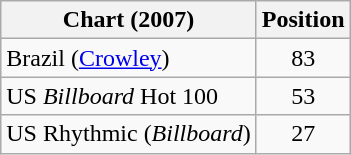<table class="wikitable sortable">
<tr>
<th>Chart (2007)</th>
<th>Position</th>
</tr>
<tr>
<td>Brazil (<a href='#'>Crowley</a>)</td>
<td style="text-align:center;">83</td>
</tr>
<tr>
<td>US <em>Billboard</em> Hot 100</td>
<td style="text-align:center;">53</td>
</tr>
<tr>
<td>US Rhythmic (<em>Billboard</em>)</td>
<td style="text-align:center;">27</td>
</tr>
</table>
